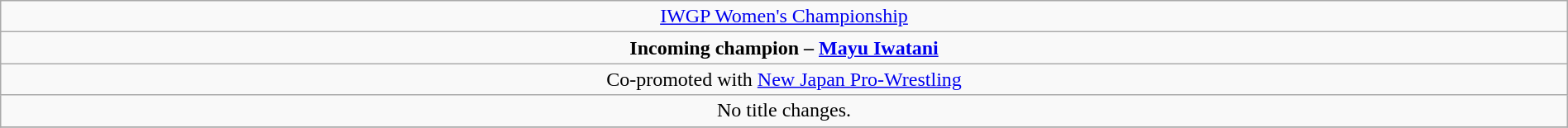<table class="wikitable" style="text-align:center; width:100%;">
<tr>
<td colspan="4" style="text-align: center;"><a href='#'>IWGP Women's Championship</a></td>
</tr>
<tr>
<td colspan="4" style="text-align: center;"><strong>Incoming champion – <a href='#'>Mayu Iwatani</a></strong></td>
</tr>
<tr>
<td colspan=4>Co-promoted with <a href='#'>New Japan Pro-Wrestling</a></td>
</tr>
<tr>
<td>No title changes.</td>
</tr>
<tr>
</tr>
</table>
